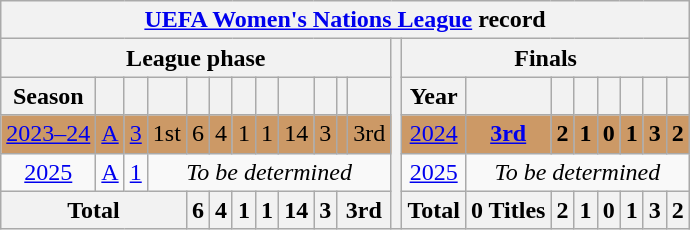<table class="wikitable" style="text-align:center">
<tr>
<th colspan="22"><a href='#'>UEFA Women's Nations League</a> record</th>
</tr>
<tr>
<th colspan="12">League phase</th>
<th rowspan="5"></th>
<th colspan="9">Finals</th>
</tr>
<tr>
<th>Season</th>
<th></th>
<th></th>
<th></th>
<th></th>
<th></th>
<th></th>
<th></th>
<th></th>
<th></th>
<th></th>
<th></th>
<th>Year</th>
<th></th>
<th></th>
<th></th>
<th></th>
<th></th>
<th></th>
<th></th>
</tr>
<tr style="background:#c96">
<td><a href='#'>2023–24</a></td>
<td><a href='#'>A</a></td>
<td><a href='#'>3</a></td>
<td>1st</td>
<td>6</td>
<td>4</td>
<td>1</td>
<td>1</td>
<td>14</td>
<td>3</td>
<td></td>
<td>3rd</td>
<td>   <a href='#'>2024</a></td>
<td><strong><a href='#'>3rd</a></strong></td>
<td><strong>2</strong></td>
<td><strong>1</strong></td>
<td><strong>0</strong></td>
<td><strong>1</strong></td>
<td><strong>3</strong></td>
<td><strong>2</strong></td>
</tr>
<tr>
<td><a href='#'>2025</a></td>
<td><a href='#'>A</a></td>
<td><a href='#'>1</a></td>
<td colspan="9"><em>To be determined</em></td>
<td> <a href='#'>2025</a></td>
<td colspan="7"><em>To be determined</em></td>
</tr>
<tr>
<th colspan="4">Total</th>
<th>6</th>
<th>4</th>
<th>1</th>
<th>1</th>
<th>14</th>
<th>3</th>
<th colspan="2">3rd</th>
<th>Total</th>
<th>0 Titles</th>
<th>2</th>
<th>1</th>
<th>0</th>
<th>1</th>
<th>3</th>
<th>2</th>
</tr>
</table>
